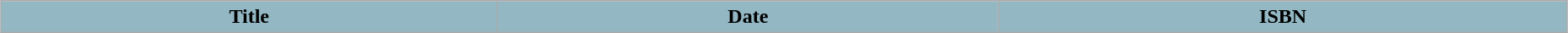<table class="wikitable" style="width:98%; margin:auto;">
<tr>
<th style="background: #93B8C4;">Title</th>
<th style="background: #93B8C4;">Date</th>
<th style="background: #93B8C4;">ISBN<br>



</th>
</tr>
</table>
